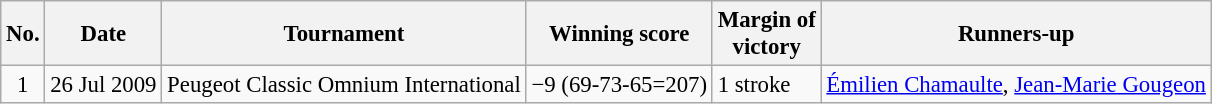<table class="wikitable" style="font-size:95%;">
<tr>
<th>No.</th>
<th>Date</th>
<th>Tournament</th>
<th>Winning score</th>
<th>Margin of<br>victory</th>
<th>Runners-up</th>
</tr>
<tr>
<td align=center>1</td>
<td align=right>26 Jul 2009</td>
<td>Peugeot Classic Omnium International</td>
<td>−9 (69-73-65=207)</td>
<td>1 stroke</td>
<td> <a href='#'>Émilien Chamaulte</a>,  <a href='#'>Jean-Marie Gougeon</a></td>
</tr>
</table>
